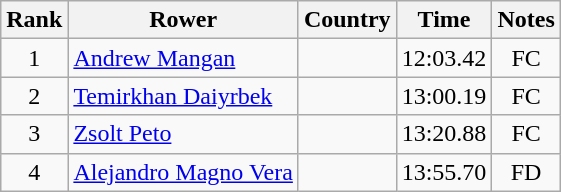<table class="wikitable" style="text-align:center">
<tr>
<th>Rank</th>
<th>Rower</th>
<th>Country</th>
<th>Time</th>
<th>Notes</th>
</tr>
<tr>
<td>1</td>
<td align="left"><a href='#'>Andrew Mangan</a></td>
<td align="left"></td>
<td>12:03.42</td>
<td>FC</td>
</tr>
<tr>
<td>2</td>
<td align="left"><a href='#'>Temirkhan Daiyrbek</a></td>
<td align="left"></td>
<td>13:00.19</td>
<td>FC</td>
</tr>
<tr>
<td>3</td>
<td align="left"><a href='#'>Zsolt Peto</a></td>
<td align="left"></td>
<td>13:20.88</td>
<td>FC</td>
</tr>
<tr>
<td>4</td>
<td align="left"><a href='#'>Alejandro Magno Vera</a></td>
<td align="left"></td>
<td>13:55.70</td>
<td>FD</td>
</tr>
</table>
